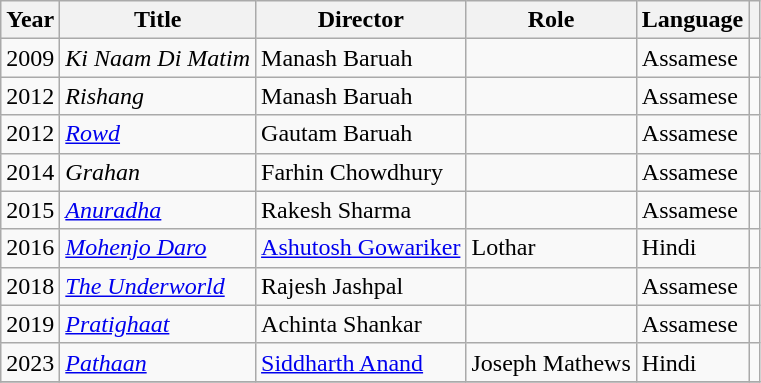<table class="wikitable">
<tr>
<th>Year</th>
<th>Title</th>
<th>Director</th>
<th>Role</th>
<th>Language</th>
<th></th>
</tr>
<tr>
<td>2009</td>
<td><em>Ki Naam Di Matim</em></td>
<td>Manash Baruah</td>
<td></td>
<td>Assamese</td>
<td></td>
</tr>
<tr>
<td>2012</td>
<td><em>Rishang</em></td>
<td>Manash Baruah</td>
<td></td>
<td>Assamese</td>
<td></td>
</tr>
<tr>
<td>2012</td>
<td><em><a href='#'>Rowd</a></em></td>
<td>Gautam Baruah</td>
<td></td>
<td>Assamese</td>
<td></td>
</tr>
<tr>
<td>2014</td>
<td><em>Grahan</em></td>
<td>Farhin Chowdhury</td>
<td></td>
<td>Assamese</td>
<td></td>
</tr>
<tr>
<td>2015</td>
<td><em><a href='#'>Anuradha</a></em></td>
<td>Rakesh Sharma</td>
<td></td>
<td>Assamese</td>
<td></td>
</tr>
<tr>
<td>2016</td>
<td><em><a href='#'>Mohenjo Daro</a></em></td>
<td><a href='#'>Ashutosh Gowariker</a></td>
<td>Lothar</td>
<td>Hindi</td>
<td></td>
</tr>
<tr>
<td>2018</td>
<td><em><a href='#'>The Underworld</a></em></td>
<td>Rajesh Jashpal</td>
<td></td>
<td>Assamese</td>
<td></td>
</tr>
<tr>
<td>2019</td>
<td><em><a href='#'>Pratighaat</a> </em></td>
<td>Achinta Shankar</td>
<td></td>
<td>Assamese</td>
<td></td>
</tr>
<tr>
<td>2023</td>
<td><em> <a href='#'>Pathaan</a></em></td>
<td><a href='#'>Siddharth Anand</a></td>
<td>Joseph Mathews</td>
<td>Hindi</td>
<td></td>
</tr>
<tr>
</tr>
</table>
